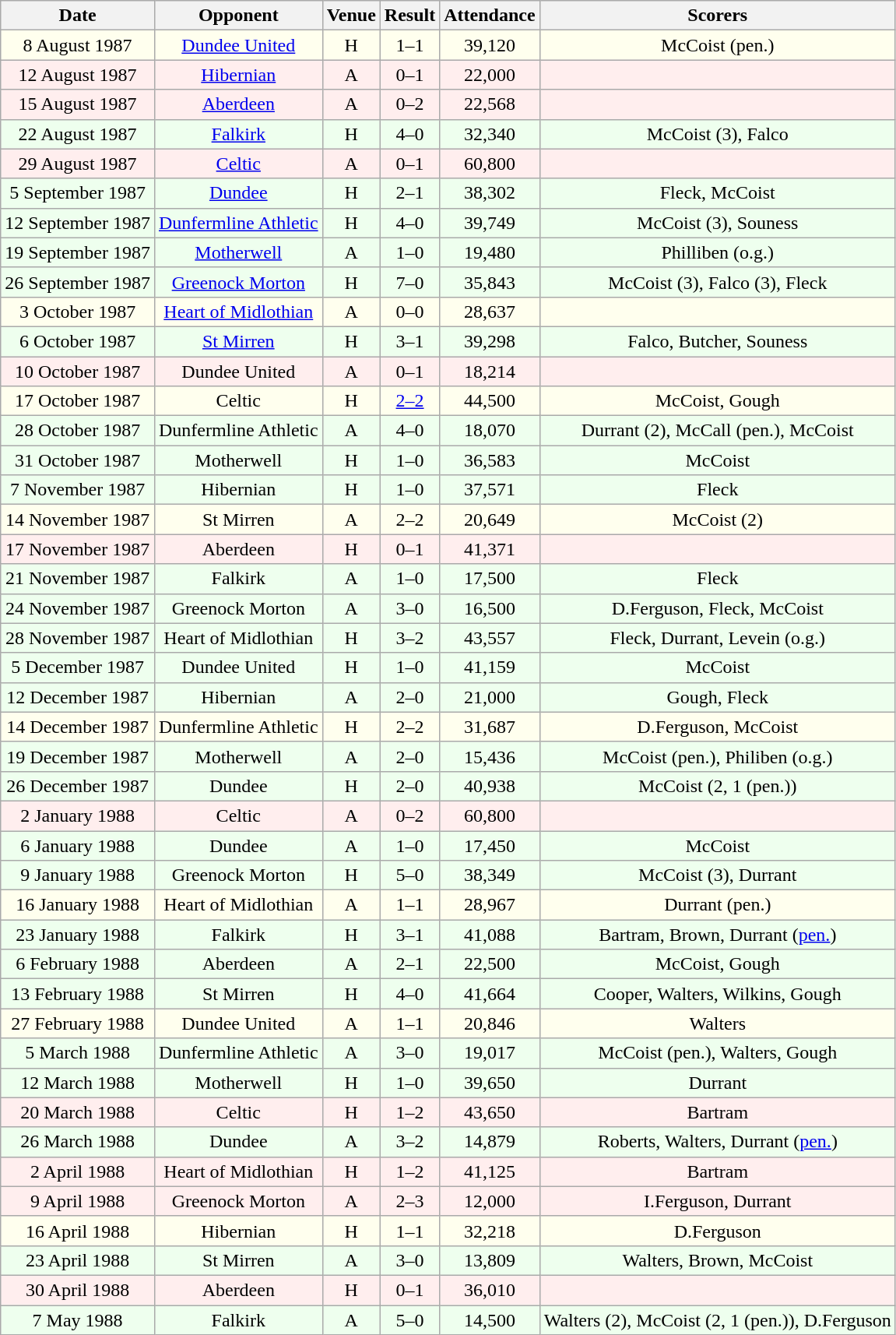<table class="wikitable sortable" style="font-size:100%; text-align:center">
<tr>
<th>Date</th>
<th>Opponent</th>
<th>Venue</th>
<th>Result</th>
<th>Attendance</th>
<th>Scorers</th>
</tr>
<tr bgcolor = "#FFFFEE">
<td>8 August 1987</td>
<td><a href='#'>Dundee United</a></td>
<td>H</td>
<td>1–1</td>
<td>39,120</td>
<td>McCoist (pen.)</td>
</tr>
<tr bgcolor = "#FFEEEE">
<td>12 August 1987</td>
<td><a href='#'>Hibernian</a></td>
<td>A</td>
<td>0–1</td>
<td>22,000</td>
<td></td>
</tr>
<tr bgcolor = "#FFEEEE">
<td>15 August 1987</td>
<td><a href='#'>Aberdeen</a></td>
<td>A</td>
<td>0–2</td>
<td>22,568</td>
<td></td>
</tr>
<tr bgcolor = "#EEFFEE">
<td>22 August 1987</td>
<td><a href='#'>Falkirk</a></td>
<td>H</td>
<td>4–0</td>
<td>32,340</td>
<td>McCoist (3), Falco</td>
</tr>
<tr bgcolor = "#FFEEEE">
<td>29 August 1987</td>
<td><a href='#'>Celtic</a></td>
<td>A</td>
<td>0–1</td>
<td>60,800</td>
<td></td>
</tr>
<tr bgcolor = "#EEFFEE">
<td>5 September 1987</td>
<td><a href='#'>Dundee</a></td>
<td>H</td>
<td>2–1</td>
<td>38,302</td>
<td>Fleck, McCoist</td>
</tr>
<tr bgcolor = "#EEFFEE">
<td>12 September 1987</td>
<td><a href='#'>Dunfermline Athletic</a></td>
<td>H</td>
<td>4–0</td>
<td>39,749</td>
<td>McCoist (3), Souness</td>
</tr>
<tr bgcolor = "#EEFFEE">
<td>19 September 1987</td>
<td><a href='#'>Motherwell</a></td>
<td>A</td>
<td>1–0</td>
<td>19,480</td>
<td>Philliben (o.g.)</td>
</tr>
<tr bgcolor = "#EEFFEE">
<td>26 September 1987</td>
<td><a href='#'>Greenock Morton</a></td>
<td>H</td>
<td>7–0</td>
<td>35,843</td>
<td>McCoist (3), Falco (3), Fleck</td>
</tr>
<tr bgcolor = "#FFFFEE">
<td>3 October 1987</td>
<td><a href='#'>Heart of Midlothian</a></td>
<td>A</td>
<td>0–0</td>
<td>28,637</td>
<td></td>
</tr>
<tr bgcolor = "#EEFFEE">
<td>6 October 1987</td>
<td><a href='#'>St Mirren</a></td>
<td>H</td>
<td>3–1</td>
<td>39,298</td>
<td>Falco, Butcher, Souness</td>
</tr>
<tr bgcolor = "#FFEEEE">
<td>10 October 1987</td>
<td>Dundee United</td>
<td>A</td>
<td>0–1</td>
<td>18,214</td>
<td></td>
</tr>
<tr bgcolor = "#FFFFEE">
<td>17 October 1987</td>
<td>Celtic</td>
<td>H</td>
<td><a href='#'>2–2</a></td>
<td>44,500</td>
<td>McCoist, Gough</td>
</tr>
<tr bgcolor = "#EEFFEE">
<td>28 October 1987</td>
<td>Dunfermline Athletic</td>
<td>A</td>
<td>4–0</td>
<td>18,070</td>
<td>Durrant (2), McCall (pen.), McCoist</td>
</tr>
<tr bgcolor = "#EEFFEE">
<td>31 October 1987</td>
<td>Motherwell</td>
<td>H</td>
<td>1–0</td>
<td>36,583</td>
<td>McCoist</td>
</tr>
<tr bgcolor = "#EEFFEE">
<td>7 November 1987</td>
<td>Hibernian</td>
<td>H</td>
<td>1–0</td>
<td>37,571</td>
<td>Fleck</td>
</tr>
<tr bgcolor = "#FFFFEE">
<td>14 November 1987</td>
<td>St Mirren</td>
<td>A</td>
<td>2–2</td>
<td>20,649</td>
<td>McCoist (2)</td>
</tr>
<tr bgcolor = "#FFEEEE">
<td>17 November 1987</td>
<td>Aberdeen</td>
<td>H</td>
<td>0–1</td>
<td>41,371</td>
<td></td>
</tr>
<tr bgcolor = "#EEFFEE">
<td>21 November 1987</td>
<td>Falkirk</td>
<td>A</td>
<td>1–0</td>
<td>17,500</td>
<td>Fleck</td>
</tr>
<tr bgcolor = "#EEFFEE">
<td>24 November 1987</td>
<td>Greenock Morton</td>
<td>A</td>
<td>3–0</td>
<td>16,500</td>
<td>D.Ferguson, Fleck, McCoist</td>
</tr>
<tr bgcolor = "#EEFFEE">
<td>28 November 1987</td>
<td>Heart of Midlothian</td>
<td>H</td>
<td>3–2</td>
<td>43,557</td>
<td>Fleck, Durrant, Levein (o.g.)</td>
</tr>
<tr bgcolor = "#EEFFEE">
<td>5 December 1987</td>
<td>Dundee United</td>
<td>H</td>
<td>1–0</td>
<td>41,159</td>
<td>McCoist</td>
</tr>
<tr bgcolor = "#EEFFEE">
<td>12 December 1987</td>
<td>Hibernian</td>
<td>A</td>
<td>2–0</td>
<td>21,000</td>
<td>Gough, Fleck</td>
</tr>
<tr bgcolor = "#FFFFEE">
<td>14 December 1987</td>
<td>Dunfermline Athletic</td>
<td>H</td>
<td>2–2</td>
<td>31,687</td>
<td>D.Ferguson, McCoist</td>
</tr>
<tr bgcolor = "#EEFFEE">
<td>19 December 1987</td>
<td>Motherwell</td>
<td>A</td>
<td>2–0</td>
<td>15,436</td>
<td>McCoist (pen.), Philiben (o.g.)</td>
</tr>
<tr bgcolor = "#EEFFEE">
<td>26 December 1987</td>
<td>Dundee</td>
<td>H</td>
<td>2–0</td>
<td>40,938</td>
<td>McCoist (2, 1 (pen.))</td>
</tr>
<tr bgcolor = "#FFEEEE">
<td>2 January 1988</td>
<td>Celtic</td>
<td>A</td>
<td>0–2</td>
<td>60,800</td>
<td></td>
</tr>
<tr bgcolor = "#EEFFEE">
<td>6 January 1988</td>
<td>Dundee</td>
<td>A</td>
<td>1–0</td>
<td>17,450</td>
<td>McCoist</td>
</tr>
<tr bgcolor = "#EEFFEE">
<td>9 January 1988</td>
<td>Greenock Morton</td>
<td>H</td>
<td>5–0</td>
<td>38,349</td>
<td>McCoist (3), Durrant</td>
</tr>
<tr bgcolor = "#FFFFEE">
<td>16 January 1988</td>
<td>Heart of Midlothian</td>
<td>A</td>
<td>1–1</td>
<td>28,967</td>
<td>Durrant (pen.)</td>
</tr>
<tr bgcolor = "#EEFFEE">
<td>23 January 1988</td>
<td>Falkirk</td>
<td>H</td>
<td>3–1</td>
<td>41,088</td>
<td>Bartram, Brown, Durrant (<a href='#'>pen.</a>)</td>
</tr>
<tr bgcolor = "#EEFFEE">
<td>6 February 1988</td>
<td>Aberdeen</td>
<td>A</td>
<td>2–1</td>
<td>22,500</td>
<td>McCoist, Gough</td>
</tr>
<tr bgcolor = "#EEFFEE">
<td>13 February 1988</td>
<td>St Mirren</td>
<td>H</td>
<td>4–0</td>
<td>41,664</td>
<td>Cooper, Walters, Wilkins, Gough</td>
</tr>
<tr bgcolor = "#FFFFEE">
<td>27 February 1988</td>
<td>Dundee United</td>
<td>A</td>
<td>1–1</td>
<td>20,846</td>
<td>Walters</td>
</tr>
<tr bgcolor = "#EEFFEE">
<td>5 March 1988</td>
<td>Dunfermline Athletic</td>
<td>A</td>
<td>3–0</td>
<td>19,017</td>
<td>McCoist (pen.), Walters, Gough</td>
</tr>
<tr bgcolor = "#EEFFEE">
<td>12 March 1988</td>
<td>Motherwell</td>
<td>H</td>
<td>1–0</td>
<td>39,650</td>
<td>Durrant</td>
</tr>
<tr bgcolor = "#FFEEEE">
<td>20 March 1988</td>
<td>Celtic</td>
<td>H</td>
<td>1–2</td>
<td>43,650</td>
<td>Bartram</td>
</tr>
<tr bgcolor = "#EEFFEE">
<td>26 March 1988</td>
<td>Dundee</td>
<td>A</td>
<td>3–2</td>
<td>14,879</td>
<td>Roberts, Walters, Durrant (<a href='#'>pen.</a>)</td>
</tr>
<tr bgcolor = "#FFEEEE">
<td>2 April 1988</td>
<td>Heart of Midlothian</td>
<td>H</td>
<td>1–2</td>
<td>41,125</td>
<td>Bartram</td>
</tr>
<tr bgcolor = "#FFEEEE">
<td>9 April 1988</td>
<td>Greenock Morton</td>
<td>A</td>
<td>2–3</td>
<td>12,000</td>
<td>I.Ferguson, Durrant</td>
</tr>
<tr bgcolor = "#FFFFEE">
<td>16 April 1988</td>
<td>Hibernian</td>
<td>H</td>
<td>1–1</td>
<td>32,218</td>
<td>D.Ferguson</td>
</tr>
<tr bgcolor = "#EEFFEE">
<td>23 April 1988</td>
<td>St Mirren</td>
<td>A</td>
<td>3–0</td>
<td>13,809</td>
<td>Walters, Brown, McCoist</td>
</tr>
<tr bgcolor = "#FFEEEE">
<td>30 April 1988</td>
<td>Aberdeen</td>
<td>H</td>
<td>0–1</td>
<td>36,010</td>
<td></td>
</tr>
<tr bgcolor = "#EEFFEE">
<td>7 May 1988</td>
<td>Falkirk</td>
<td>A</td>
<td>5–0</td>
<td>14,500</td>
<td>Walters (2), McCoist (2, 1 (pen.)), D.Ferguson</td>
</tr>
</table>
